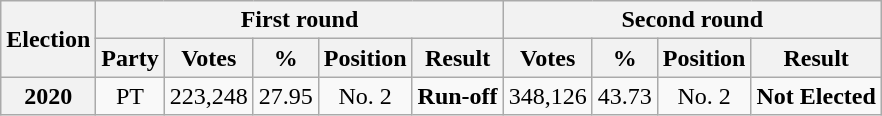<table class="wikitable" style="text-align: center;">
<tr>
<th rowspan="2">Election</th>
<th colspan="5">First round</th>
<th colspan="4">Second round</th>
</tr>
<tr>
<th>Party</th>
<th>Votes</th>
<th>%</th>
<th>Position</th>
<th>Result</th>
<th>Votes</th>
<th>%</th>
<th>Position</th>
<th>Result</th>
</tr>
<tr>
<th>2020</th>
<td>PT</td>
<td>223,248</td>
<td>27.95</td>
<td>No. 2</td>
<td><strong>Run-off</strong></td>
<td>348,126</td>
<td>43.73</td>
<td>No. 2</td>
<td><strong>Not Elected</strong></td>
</tr>
</table>
